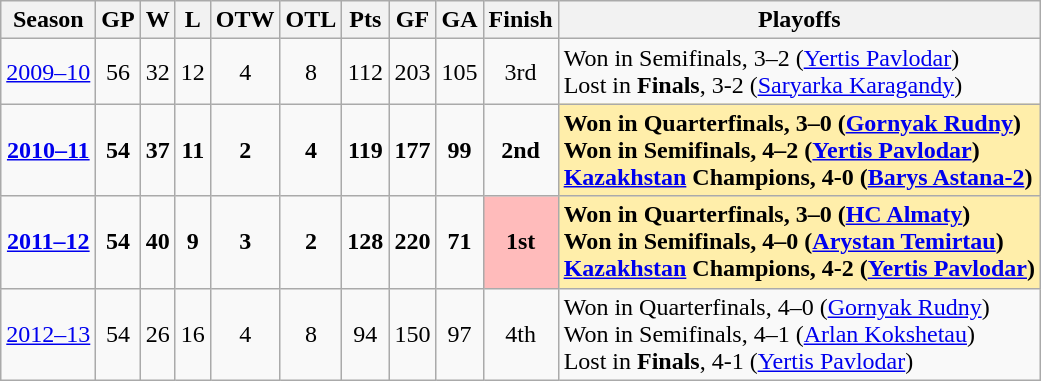<table class="wikitable">
<tr>
<th>Season</th>
<th>GP</th>
<th>W</th>
<th>L</th>
<th>OTW</th>
<th>OTL</th>
<th>Pts</th>
<th>GF</th>
<th>GA</th>
<th>Finish</th>
<th>Playoffs</th>
</tr>
<tr align="center">
<td><a href='#'>2009–10</a></td>
<td>56</td>
<td>32</td>
<td>12</td>
<td>4</td>
<td>8</td>
<td>112</td>
<td>203</td>
<td>105</td>
<td>3rd</td>
<td align="left">Won in Semifinals, 3–2 (<a href='#'>Yertis Pavlodar</a>) <br> Lost in <strong>Finals</strong>, 3-2 (<a href='#'>Saryarka Karagandy</a>)</td>
</tr>
<tr align="center">
<td><strong><a href='#'>2010–11</a></strong></td>
<td><strong>54</strong></td>
<td><strong>37</strong></td>
<td><strong>11</strong></td>
<td><strong>2</strong></td>
<td><strong>4</strong></td>
<td><strong>119</strong></td>
<td><strong>177</strong></td>
<td><strong>99</strong></td>
<td><strong>2nd</strong></td>
<td style="background: #ffeeaa;" align="left"><strong>Won in Quarterfinals, 3–0 (<a href='#'>Gornyak Rudny</a>) <br> Won in Semifinals, 4–2 (<a href='#'>Yertis Pavlodar</a>) <br> <a href='#'>Kazakhstan</a> Champions, 4-0 (<a href='#'>Barys Astana-2</a>)</strong></td>
</tr>
<tr align="center">
<td><strong><a href='#'>2011–12</a></strong></td>
<td><strong>54</strong></td>
<td><strong>40</strong></td>
<td><strong>9</strong></td>
<td><strong>3</strong></td>
<td><strong>2</strong></td>
<td><strong>128</strong></td>
<td><strong>220</strong></td>
<td><strong>71</strong></td>
<td style="background: #ffbbbb;"><strong>1st</strong></td>
<td style="background: #ffeeaa;" align="left"><strong>Won in Quarterfinals, 3–0 (<a href='#'>HC Almaty</a>) <br> Won in Semifinals, 4–0 (<a href='#'>Arystan Temirtau</a>) <br> <a href='#'>Kazakhstan</a> Champions, 4-2 (<a href='#'>Yertis Pavlodar</a>)</strong></td>
</tr>
<tr align="center">
<td><a href='#'>2012–13</a></td>
<td>54</td>
<td>26</td>
<td>16</td>
<td>4</td>
<td>8</td>
<td>94</td>
<td>150</td>
<td>97</td>
<td>4th</td>
<td align="left">Won in Quarterfinals, 4–0 (<a href='#'>Gornyak Rudny</a>) <br> Won in Semifinals, 4–1 (<a href='#'>Arlan Kokshetau</a>) <br> Lost in <strong>Finals</strong>, 4-1 (<a href='#'>Yertis Pavlodar</a>)</td>
</tr>
</table>
